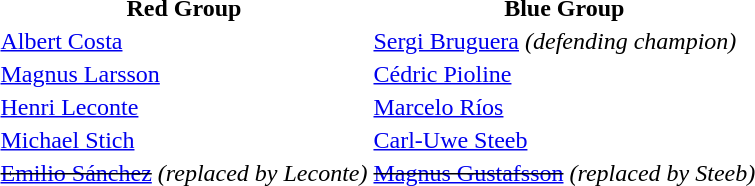<table>
<tr>
<th>Red Group</th>
<th>Blue Group</th>
</tr>
<tr>
<td> <a href='#'>Albert Costa</a></td>
<td> <a href='#'>Sergi Bruguera</a> <em>(defending champion)</em></td>
</tr>
<tr>
<td> <a href='#'>Magnus Larsson</a></td>
<td> <a href='#'>Cédric Pioline</a></td>
</tr>
<tr>
<td> <a href='#'>Henri Leconte</a></td>
<td> <a href='#'>Marcelo Ríos</a></td>
</tr>
<tr>
<td> <a href='#'>Michael Stich</a></td>
<td> <a href='#'>Carl-Uwe Steeb</a></td>
</tr>
<tr>
<td> <s><a href='#'>Emilio Sánchez</a></s> <em>(replaced by Leconte)</em></td>
<td> <s><a href='#'>Magnus Gustafsson</a></s> <em>(replaced by Steeb)</em></td>
</tr>
</table>
